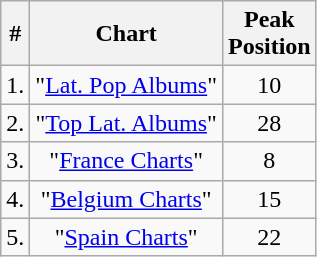<table class="wikitable">
<tr>
<th>#</th>
<th>Chart</th>
<th>Peak<br>Position</th>
</tr>
<tr>
<td>1.</td>
<td align="center">"<a href='#'>Lat. Pop Albums</a>"</td>
<td align="center">10</td>
</tr>
<tr>
<td>2.</td>
<td align="center">"<a href='#'>Top Lat. Albums</a>"</td>
<td align="center">28</td>
</tr>
<tr>
<td>3.</td>
<td align="center">"<a href='#'>France Charts</a>"</td>
<td align="center">8</td>
</tr>
<tr>
<td>4.</td>
<td align="center">"<a href='#'>Belgium Charts</a>"</td>
<td align="center">15</td>
</tr>
<tr>
<td>5.</td>
<td align="center">"<a href='#'>Spain Charts</a>"</td>
<td align="center">22</td>
</tr>
</table>
